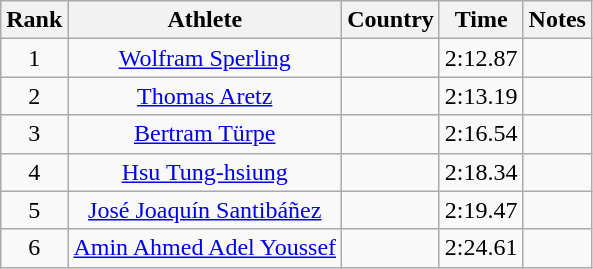<table class="wikitable sortable" style="text-align:center">
<tr>
<th>Rank</th>
<th>Athlete</th>
<th>Country</th>
<th>Time</th>
<th>Notes</th>
</tr>
<tr>
<td>1</td>
<td><a href='#'>Wolfram Sperling</a></td>
<td align=left></td>
<td>2:12.87</td>
<td></td>
</tr>
<tr>
<td>2</td>
<td><a href='#'>Thomas Aretz</a></td>
<td align=left></td>
<td>2:13.19</td>
<td></td>
</tr>
<tr>
<td>3</td>
<td><a href='#'>Bertram Türpe</a></td>
<td align=left></td>
<td>2:16.54</td>
<td></td>
</tr>
<tr>
<td>4</td>
<td><a href='#'>Hsu Tung-hsiung</a></td>
<td align=left></td>
<td>2:18.34</td>
<td></td>
</tr>
<tr>
<td>5</td>
<td><a href='#'>José Joaquín Santibáñez</a></td>
<td align=left></td>
<td>2:19.47</td>
<td></td>
</tr>
<tr>
<td>6</td>
<td><a href='#'>Amin Ahmed Adel Youssef</a></td>
<td align=left></td>
<td>2:24.61</td>
<td></td>
</tr>
</table>
